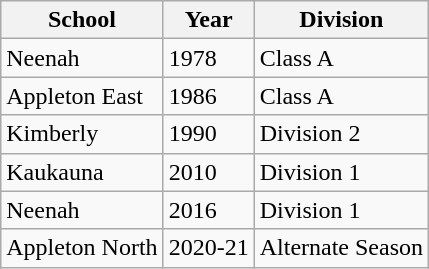<table class="wikitable">
<tr>
<th>School</th>
<th>Year</th>
<th>Division</th>
</tr>
<tr>
<td>Neenah</td>
<td>1978</td>
<td>Class A</td>
</tr>
<tr>
<td>Appleton East</td>
<td>1986</td>
<td>Class A</td>
</tr>
<tr>
<td>Kimberly</td>
<td>1990</td>
<td>Division 2</td>
</tr>
<tr>
<td>Kaukauna</td>
<td>2010</td>
<td>Division 1</td>
</tr>
<tr>
<td>Neenah</td>
<td>2016</td>
<td>Division 1</td>
</tr>
<tr>
<td>Appleton North</td>
<td>2020-21</td>
<td>Alternate Season</td>
</tr>
</table>
